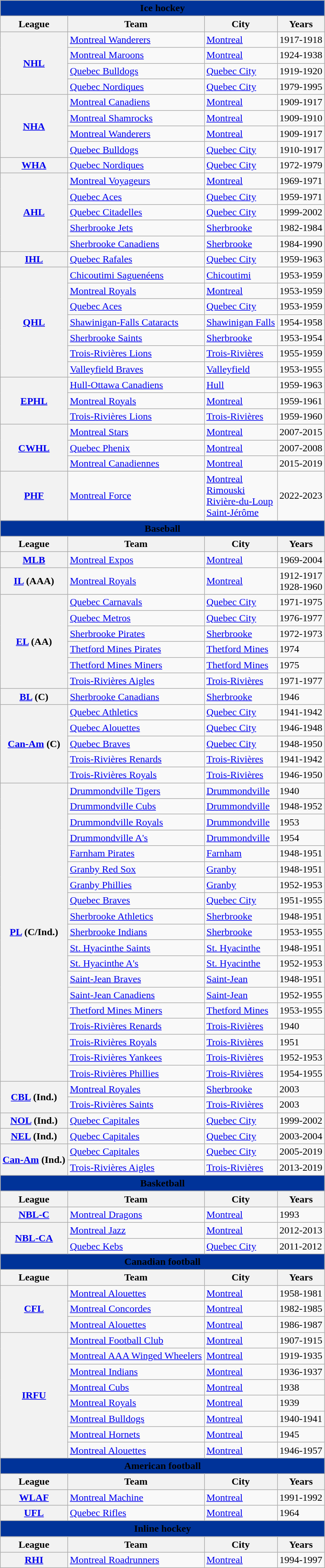<table class="wikitable" style="width:auto">
<tr>
<td bgcolor="#003399" align="center" colspan="6"><strong><span>Ice hockey</span></strong></td>
</tr>
<tr>
<th>League</th>
<th>Team</th>
<th>City</th>
<th>Years</th>
</tr>
<tr>
<th rowspan="4"><a href='#'>NHL</a></th>
<td><a href='#'>Montreal Wanderers</a></td>
<td><a href='#'>Montreal</a></td>
<td>1917-1918</td>
</tr>
<tr>
<td><a href='#'>Montreal Maroons</a></td>
<td><a href='#'>Montreal</a></td>
<td>1924-1938</td>
</tr>
<tr>
<td><a href='#'>Quebec Bulldogs</a></td>
<td><a href='#'>Quebec City</a></td>
<td>1919-1920</td>
</tr>
<tr>
<td><a href='#'>Quebec Nordiques</a></td>
<td><a href='#'>Quebec City</a></td>
<td>1979-1995</td>
</tr>
<tr>
<th rowspan="4"><a href='#'>NHA</a></th>
<td><a href='#'>Montreal Canadiens</a></td>
<td><a href='#'>Montreal</a></td>
<td>1909-1917</td>
</tr>
<tr>
<td><a href='#'>Montreal Shamrocks</a></td>
<td><a href='#'>Montreal</a></td>
<td>1909-1910</td>
</tr>
<tr>
<td><a href='#'>Montreal Wanderers</a></td>
<td><a href='#'>Montreal</a></td>
<td>1909-1917</td>
</tr>
<tr>
<td><a href='#'>Quebec Bulldogs</a></td>
<td><a href='#'>Quebec City</a></td>
<td>1910-1917</td>
</tr>
<tr>
<th rowspan="1"><a href='#'>WHA</a></th>
<td><a href='#'>Quebec Nordiques</a></td>
<td><a href='#'>Quebec City</a></td>
<td>1972-1979</td>
</tr>
<tr>
<th rowspan="5"><a href='#'>AHL</a></th>
<td><a href='#'>Montreal Voyageurs</a></td>
<td><a href='#'>Montreal</a></td>
<td>1969-1971</td>
</tr>
<tr>
<td><a href='#'>Quebec Aces</a></td>
<td><a href='#'>Quebec City</a></td>
<td>1959-1971</td>
</tr>
<tr>
<td><a href='#'>Quebec Citadelles</a></td>
<td><a href='#'>Quebec City</a></td>
<td>1999-2002</td>
</tr>
<tr>
<td><a href='#'>Sherbrooke Jets</a></td>
<td><a href='#'>Sherbrooke</a></td>
<td>1982-1984</td>
</tr>
<tr>
<td><a href='#'>Sherbrooke Canadiens</a></td>
<td><a href='#'>Sherbrooke</a></td>
<td>1984-1990</td>
</tr>
<tr>
<th rowspan="1"><a href='#'>IHL</a></th>
<td><a href='#'>Quebec Rafales</a></td>
<td><a href='#'>Quebec City</a></td>
<td>1959-1963</td>
</tr>
<tr>
<th rowspan="7"><a href='#'>QHL</a></th>
<td><a href='#'>Chicoutimi Saguenéens</a></td>
<td><a href='#'>Chicoutimi</a></td>
<td>1953-1959</td>
</tr>
<tr>
<td><a href='#'>Montreal Royals</a></td>
<td><a href='#'>Montreal</a></td>
<td>1953-1959</td>
</tr>
<tr>
<td><a href='#'>Quebec Aces</a></td>
<td><a href='#'>Quebec City</a></td>
<td>1953-1959</td>
</tr>
<tr>
<td><a href='#'>Shawinigan-Falls Cataracts</a></td>
<td><a href='#'>Shawinigan Falls</a></td>
<td>1954-1958</td>
</tr>
<tr>
<td><a href='#'>Sherbrooke Saints</a></td>
<td><a href='#'>Sherbrooke</a></td>
<td>1953-1954</td>
</tr>
<tr>
<td><a href='#'>Trois-Rivières Lions</a></td>
<td><a href='#'>Trois-Rivières</a></td>
<td>1955-1959</td>
</tr>
<tr>
<td><a href='#'>Valleyfield Braves</a></td>
<td><a href='#'>Valleyfield</a></td>
<td>1953-1955</td>
</tr>
<tr>
<th rowspan="3"><a href='#'>EPHL</a></th>
<td><a href='#'>Hull-Ottawa Canadiens</a></td>
<td><a href='#'>Hull</a></td>
<td>1959-1963</td>
</tr>
<tr>
<td><a href='#'>Montreal Royals</a></td>
<td><a href='#'>Montreal</a></td>
<td>1959-1961</td>
</tr>
<tr>
<td><a href='#'>Trois-Rivières Lions</a></td>
<td><a href='#'>Trois-Rivières</a></td>
<td>1959-1960</td>
</tr>
<tr>
<th rowspan="3"><a href='#'>CWHL</a></th>
<td><a href='#'>Montreal Stars</a></td>
<td><a href='#'>Montreal</a></td>
<td>2007-2015</td>
</tr>
<tr>
<td><a href='#'>Quebec Phenix</a></td>
<td><a href='#'>Montreal</a></td>
<td>2007-2008</td>
</tr>
<tr>
<td><a href='#'>Montreal Canadiennes</a></td>
<td><a href='#'>Montreal</a></td>
<td>2015-2019</td>
</tr>
<tr>
<th rowspan="1"><a href='#'>PHF</a></th>
<td><a href='#'>Montreal Force</a></td>
<td><a href='#'>Montreal</a> <br> <a href='#'>Rimouski</a> <br> <a href='#'>Rivière-du-Loup</a> <br> <a href='#'>Saint-Jérôme</a></td>
<td>2022-2023</td>
</tr>
<tr>
<td bgcolor="#003399" align="center" colspan="6"><strong><span>Baseball</span></strong></td>
</tr>
<tr>
<th>League</th>
<th>Team</th>
<th>City</th>
<th>Years</th>
</tr>
<tr>
<th rowspan="1"><a href='#'>MLB</a></th>
<td><a href='#'>Montreal Expos</a></td>
<td><a href='#'>Montreal</a></td>
<td>1969-2004</td>
</tr>
<tr>
<th rowspan="1"><a href='#'>IL</a> (AAA)</th>
<td><a href='#'>Montreal Royals</a></td>
<td><a href='#'>Montreal</a></td>
<td>1912-1917 <br> 1928-1960</td>
</tr>
<tr>
<th rowspan="6"><a href='#'>EL</a> (AA)</th>
<td><a href='#'>Quebec Carnavals</a></td>
<td><a href='#'>Quebec City</a></td>
<td>1971-1975</td>
</tr>
<tr>
<td><a href='#'>Quebec Metros</a></td>
<td><a href='#'>Quebec City</a></td>
<td>1976-1977</td>
</tr>
<tr>
<td><a href='#'>Sherbrooke Pirates</a></td>
<td><a href='#'>Sherbrooke</a></td>
<td>1972-1973</td>
</tr>
<tr>
<td><a href='#'>Thetford Mines Pirates</a></td>
<td><a href='#'>Thetford Mines</a></td>
<td>1974</td>
</tr>
<tr>
<td><a href='#'>Thetford Mines Miners</a></td>
<td><a href='#'>Thetford Mines</a></td>
<td>1975</td>
</tr>
<tr>
<td><a href='#'>Trois-Rivières Aigles</a></td>
<td><a href='#'>Trois-Rivières</a></td>
<td>1971-1977</td>
</tr>
<tr>
<th rowspan="1"><a href='#'>BL</a> (C)</th>
<td><a href='#'>Sherbrooke Canadians</a></td>
<td><a href='#'>Sherbrooke</a></td>
<td>1946</td>
</tr>
<tr>
<th rowspan="5"><a href='#'>Can-Am</a> (C)</th>
<td><a href='#'>Quebec Athletics</a></td>
<td><a href='#'>Quebec City</a></td>
<td>1941-1942</td>
</tr>
<tr>
<td><a href='#'>Quebec Alouettes</a></td>
<td><a href='#'>Quebec City</a></td>
<td>1946-1948</td>
</tr>
<tr>
<td><a href='#'>Quebec Braves</a></td>
<td><a href='#'>Quebec City</a></td>
<td>1948-1950</td>
</tr>
<tr>
<td><a href='#'>Trois-Rivières Renards</a></td>
<td><a href='#'>Trois-Rivières</a></td>
<td>1941-1942</td>
</tr>
<tr>
<td><a href='#'>Trois-Rivières Royals</a></td>
<td><a href='#'>Trois-Rivières</a></td>
<td>1946-1950</td>
</tr>
<tr>
<th rowspan="19"><a href='#'>PL</a> (C/Ind.)</th>
<td><a href='#'>Drummondville Tigers</a></td>
<td><a href='#'>Drummondville</a></td>
<td>1940</td>
</tr>
<tr>
<td><a href='#'>Drummondville Cubs</a></td>
<td><a href='#'>Drummondville</a></td>
<td>1948-1952</td>
</tr>
<tr>
<td><a href='#'>Drummondville Royals</a></td>
<td><a href='#'>Drummondville</a></td>
<td>1953</td>
</tr>
<tr>
<td><a href='#'>Drummondville A's</a></td>
<td><a href='#'>Drummondville</a></td>
<td>1954</td>
</tr>
<tr>
<td><a href='#'>Farnham Pirates</a></td>
<td><a href='#'>Farnham</a></td>
<td>1948-1951</td>
</tr>
<tr>
<td><a href='#'>Granby Red Sox</a></td>
<td><a href='#'>Granby</a></td>
<td>1948-1951</td>
</tr>
<tr>
<td><a href='#'>Granby Phillies</a></td>
<td><a href='#'>Granby</a></td>
<td>1952-1953</td>
</tr>
<tr>
<td><a href='#'>Quebec Braves</a></td>
<td><a href='#'>Quebec City</a></td>
<td>1951-1955</td>
</tr>
<tr>
<td><a href='#'>Sherbrooke Athletics</a></td>
<td><a href='#'>Sherbrooke</a></td>
<td>1948-1951</td>
</tr>
<tr>
<td><a href='#'>Sherbrooke Indians</a></td>
<td><a href='#'>Sherbrooke</a></td>
<td>1953-1955</td>
</tr>
<tr>
<td><a href='#'>St. Hyacinthe Saints</a></td>
<td><a href='#'>St. Hyacinthe</a></td>
<td>1948-1951</td>
</tr>
<tr>
<td><a href='#'>St. Hyacinthe A's</a></td>
<td><a href='#'>St. Hyacinthe</a></td>
<td>1952-1953</td>
</tr>
<tr>
<td><a href='#'>Saint-Jean Braves</a></td>
<td><a href='#'>Saint-Jean</a></td>
<td>1948-1951</td>
</tr>
<tr>
<td><a href='#'>Saint-Jean Canadiens</a></td>
<td><a href='#'>Saint-Jean</a></td>
<td>1952-1955</td>
</tr>
<tr>
<td><a href='#'>Thetford Mines Miners</a></td>
<td><a href='#'>Thetford Mines</a></td>
<td>1953-1955</td>
</tr>
<tr>
<td><a href='#'>Trois-Rivières Renards</a></td>
<td><a href='#'>Trois-Rivières</a></td>
<td>1940</td>
</tr>
<tr>
<td><a href='#'>Trois-Rivières Royals</a></td>
<td><a href='#'>Trois-Rivières</a></td>
<td>1951</td>
</tr>
<tr>
<td><a href='#'>Trois-Rivières Yankees</a></td>
<td><a href='#'>Trois-Rivières</a></td>
<td>1952-1953</td>
</tr>
<tr>
<td><a href='#'>Trois-Rivières Phillies</a></td>
<td><a href='#'>Trois-Rivières</a></td>
<td>1954-1955</td>
</tr>
<tr>
<th rowspan="2"><a href='#'>CBL</a> (Ind.)</th>
<td><a href='#'>Montreal Royales</a></td>
<td><a href='#'>Sherbrooke</a></td>
<td>2003</td>
</tr>
<tr>
<td><a href='#'>Trois-Rivières Saints</a></td>
<td><a href='#'>Trois-Rivières</a></td>
<td>2003</td>
</tr>
<tr>
<th rowspan="1"><a href='#'>NOL</a> (Ind.)</th>
<td><a href='#'>Quebec Capitales</a></td>
<td><a href='#'>Quebec City</a></td>
<td>1999-2002</td>
</tr>
<tr>
<th rowspan="1"><a href='#'>NEL</a> (Ind.)</th>
<td><a href='#'>Quebec Capitales</a></td>
<td><a href='#'>Quebec City</a></td>
<td>2003-2004</td>
</tr>
<tr>
<th rowspan="2"><a href='#'>Can-Am</a> (Ind.)</th>
<td><a href='#'>Quebec Capitales</a></td>
<td><a href='#'>Quebec City</a></td>
<td>2005-2019</td>
</tr>
<tr>
<td><a href='#'>Trois-Rivières Aigles</a></td>
<td><a href='#'>Trois-Rivières</a></td>
<td>2013-2019</td>
</tr>
<tr>
<td bgcolor="#003399" align="center" colspan="6"><strong><span>Basketball</span></strong></td>
</tr>
<tr>
<th>League</th>
<th>Team</th>
<th>City</th>
<th>Years</th>
</tr>
<tr>
<th rowspan="1"><a href='#'>NBL-C</a></th>
<td><a href='#'>Montreal Dragons</a></td>
<td><a href='#'>Montreal</a></td>
<td>1993</td>
</tr>
<tr>
<th rowspan="2"><a href='#'>NBL-CA</a></th>
<td><a href='#'>Montreal Jazz</a></td>
<td><a href='#'>Montreal</a></td>
<td>2012-2013</td>
</tr>
<tr>
<td><a href='#'>Quebec Kebs</a></td>
<td><a href='#'>Quebec City</a></td>
<td>2011-2012</td>
</tr>
<tr>
<td bgcolor="#003399" align="center" colspan="6"><strong><span>Canadian football</span></strong></td>
</tr>
<tr>
<th>League</th>
<th>Team</th>
<th>City</th>
<th>Years</th>
</tr>
<tr>
<th rowspan="3"><a href='#'>CFL</a></th>
<td><a href='#'>Montreal Alouettes</a></td>
<td><a href='#'>Montreal</a></td>
<td>1958-1981</td>
</tr>
<tr>
<td><a href='#'>Montreal Concordes</a></td>
<td><a href='#'>Montreal</a></td>
<td>1982-1985</td>
</tr>
<tr>
<td><a href='#'>Montreal Alouettes</a></td>
<td><a href='#'>Montreal</a></td>
<td>1986-1987</td>
</tr>
<tr>
<th rowspan="8"><a href='#'>IRFU</a></th>
<td><a href='#'>Montreal Football Club</a></td>
<td><a href='#'>Montreal</a></td>
<td>1907-1915</td>
</tr>
<tr>
<td><a href='#'>Montreal AAA Winged Wheelers</a></td>
<td><a href='#'>Montreal</a></td>
<td>1919-1935</td>
</tr>
<tr>
<td><a href='#'>Montreal Indians</a></td>
<td><a href='#'>Montreal</a></td>
<td>1936-1937</td>
</tr>
<tr>
<td><a href='#'>Montreal Cubs</a></td>
<td><a href='#'>Montreal</a></td>
<td>1938</td>
</tr>
<tr>
<td><a href='#'>Montreal Royals</a></td>
<td><a href='#'>Montreal</a></td>
<td>1939</td>
</tr>
<tr>
<td><a href='#'>Montreal Bulldogs</a></td>
<td><a href='#'>Montreal</a></td>
<td>1940-1941</td>
</tr>
<tr>
<td><a href='#'>Montreal Hornets</a></td>
<td><a href='#'>Montreal</a></td>
<td>1945</td>
</tr>
<tr>
<td><a href='#'>Montreal Alouettes</a></td>
<td><a href='#'>Montreal</a></td>
<td>1946-1957</td>
</tr>
<tr>
<td bgcolor="#003399" align="center" colspan="6"><strong><span>American football</span></strong></td>
</tr>
<tr>
<th>League</th>
<th>Team</th>
<th>City</th>
<th>Years</th>
</tr>
<tr>
<th rowspan="1"><a href='#'>WLAF</a></th>
<td><a href='#'>Montreal Machine</a></td>
<td><a href='#'>Montreal</a></td>
<td>1991-1992</td>
</tr>
<tr>
<th rowspan="1"><a href='#'>UFL</a></th>
<td><a href='#'>Quebec Rifles</a></td>
<td><a href='#'>Montreal</a></td>
<td>1964</td>
</tr>
<tr>
<td bgcolor="#003399" align="center" colspan="6"><strong><span>Inline hockey</span></strong></td>
</tr>
<tr>
<th>League</th>
<th>Team</th>
<th>City</th>
<th>Years</th>
</tr>
<tr>
<th rowspan="1"><a href='#'>RHI</a></th>
<td><a href='#'>Montreal Roadrunners</a></td>
<td><a href='#'>Montreal</a></td>
<td>1994-1997</td>
</tr>
</table>
